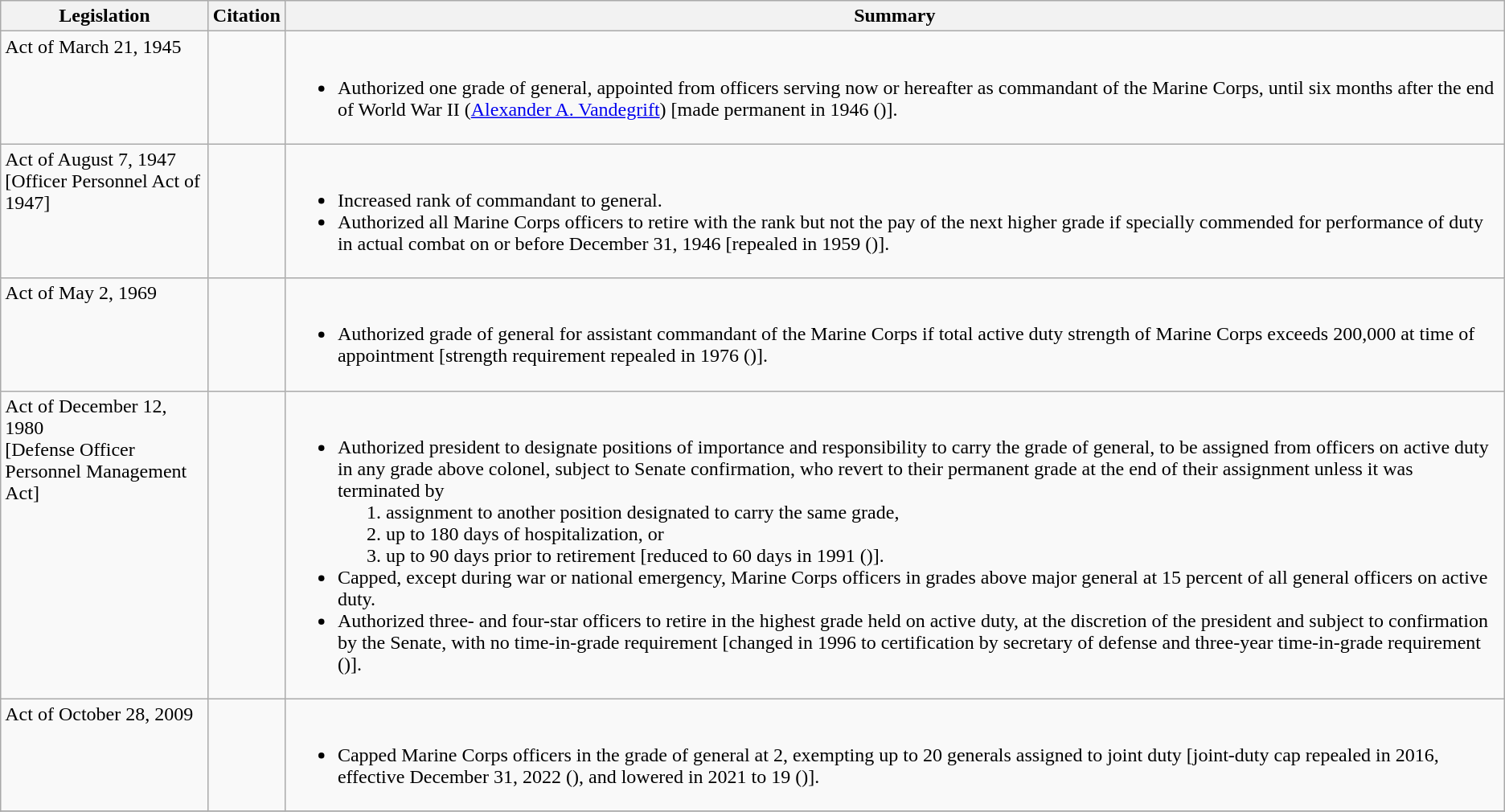<table class="wikitable">
<tr>
<th width=165>Legislation</th>
<th>Citation</th>
<th>Summary</th>
</tr>
<tr valign=top>
<td>Act of March 21, 1945</td>
<td> </td>
<td><br><ul><li>Authorized one grade of general, appointed from officers serving now or hereafter as commandant of the Marine Corps, until six months after the end of World War II (<a href='#'>Alexander A. Vandegrift</a>) [made permanent in 1946 ()].</li></ul></td>
</tr>
<tr valign=top>
<td>Act of August 7, 1947<br>[Officer Personnel Act of 1947]</td>
<td> <br> </td>
<td><br><ul><li>Increased rank of commandant to general.</li><li>Authorized all Marine Corps officers to retire with the rank but not the pay of the next higher grade if specially commended for performance of duty in actual combat on or before December 31, 1946 [repealed in 1959 ()].</li></ul></td>
</tr>
<tr valign=top>
<td>Act of May 2, 1969</td>
<td> </td>
<td><br><ul><li>Authorized grade of general for assistant commandant of the Marine Corps if total active duty strength of Marine Corps exceeds 200,000 at time of appointment [strength requirement repealed in 1976 ()].</li></ul></td>
</tr>
<tr valign=top>
<td>Act of December 12, 1980<br>[Defense Officer Personnel Management Act]</td>
<td> <br> <br> </td>
<td><br><ul><li>Authorized president to designate positions of importance and responsibility to carry the grade of general, to be assigned from officers on active duty in any grade above colonel, subject to Senate confirmation, who revert to their permanent grade at the end of their assignment unless it was terminated by<ol><li>assignment to another position designated to carry the same grade,</li><li>up to 180 days of hospitalization, or</li><li>up to 90 days prior to retirement [reduced to 60 days in 1991 ()].</li></ol></li><li>Capped, except during war or national emergency, Marine Corps officers in grades above major general at 15 percent of all general officers on active duty.</li><li>Authorized three- and four-star officers to retire in the highest grade held on active duty, at the discretion of the president and subject to confirmation by the Senate, with no time-in-grade requirement [changed in 1996 to certification by secretary of defense and three-year time-in-grade requirement ()].</li></ul></td>
</tr>
<tr valign=top>
<td>Act of October 28, 2009</td>
<td> <br> </td>
<td><br><ul><li>Capped Marine Corps officers in the grade of general at 2, exempting up to 20 generals assigned to joint duty [joint-duty cap repealed in 2016, effective December 31, 2022 (), and lowered in 2021 to 19 ()].</li></ul></td>
</tr>
<tr>
</tr>
</table>
